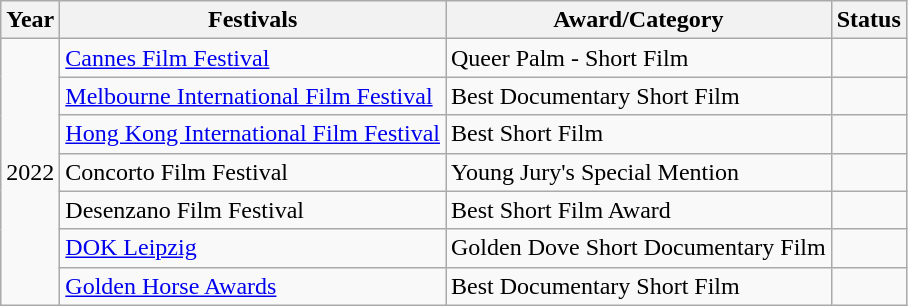<table class="wikitable">
<tr>
<th>Year</th>
<th>Festivals</th>
<th>Award/Category</th>
<th>Status</th>
</tr>
<tr>
<td rowspan="7">2022</td>
<td><a href='#'>Cannes Film Festival</a></td>
<td>Queer Palm - Short Film</td>
<td></td>
</tr>
<tr>
<td><a href='#'>Melbourne International Film Festival</a></td>
<td>Best Documentary Short Film</td>
<td></td>
</tr>
<tr>
<td><a href='#'>Hong Kong International Film Festival</a></td>
<td>Best Short Film</td>
<td></td>
</tr>
<tr>
<td>Concorto Film Festival</td>
<td>Young Jury's Special Mention</td>
<td></td>
</tr>
<tr>
<td>Desenzano Film Festival</td>
<td>Best Short Film Award</td>
<td></td>
</tr>
<tr>
<td><a href='#'>DOK Leipzig</a></td>
<td>Golden Dove Short Documentary Film</td>
<td></td>
</tr>
<tr>
<td><a href='#'>Golden Horse Awards</a></td>
<td>Best Documentary Short Film</td>
<td></td>
</tr>
</table>
